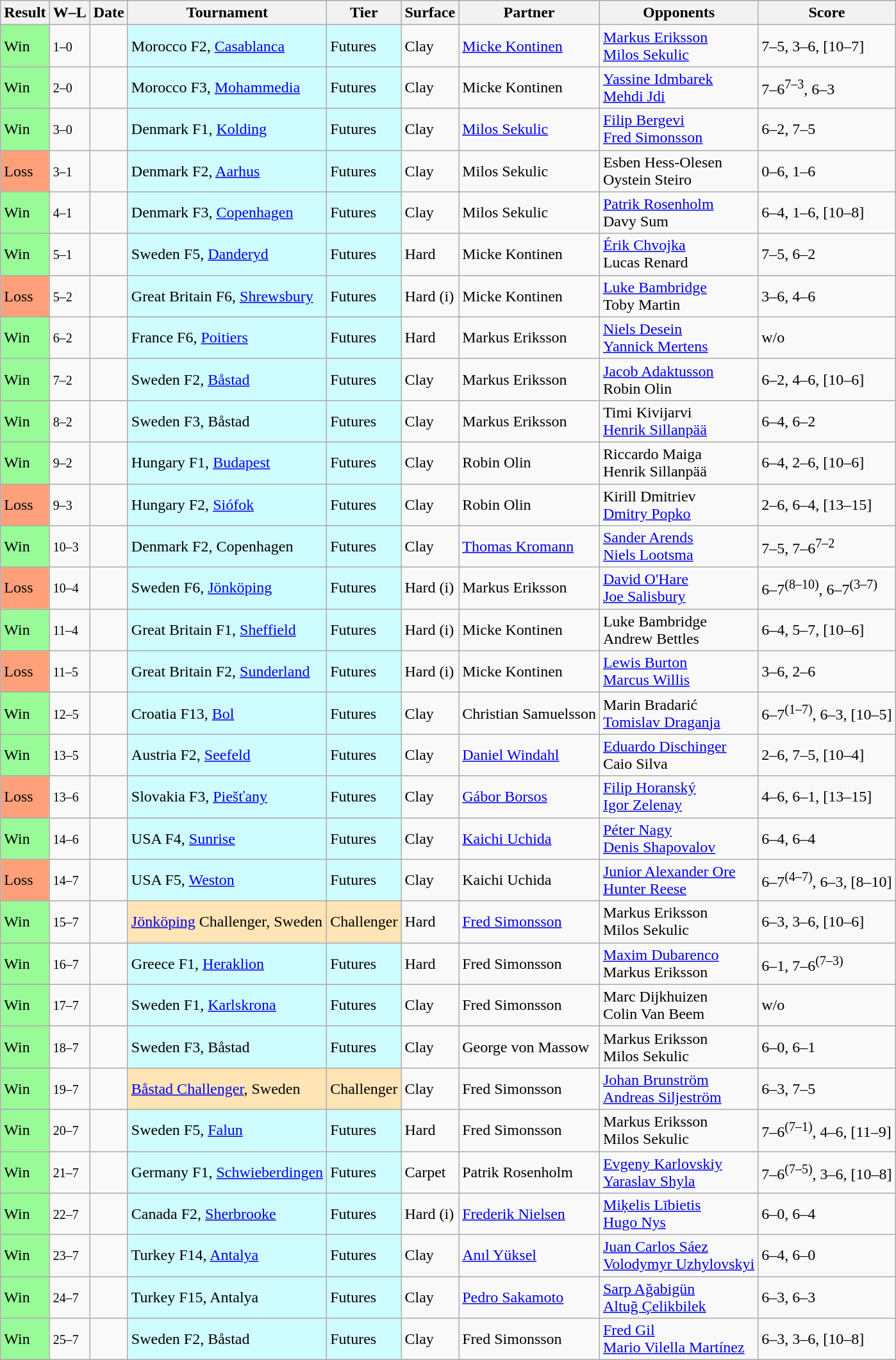<table class="sortable wikitable">
<tr>
<th>Result</th>
<th class="unsortable">W–L</th>
<th>Date</th>
<th>Tournament</th>
<th>Tier</th>
<th>Surface</th>
<th>Partner</th>
<th>Opponents</th>
<th class="unsortable">Score</th>
</tr>
<tr>
<td bgcolor=98FB98>Win</td>
<td><small>1–0</small></td>
<td></td>
<td style="background:#cffcff;">Morocco F2, <a href='#'>Casablanca</a></td>
<td style="background:#cffcff;">Futures</td>
<td>Clay</td>
<td> <a href='#'>Micke Kontinen</a></td>
<td> <a href='#'>Markus Eriksson</a><br> <a href='#'>Milos Sekulic</a></td>
<td>7–5, 3–6, [10–7]</td>
</tr>
<tr>
<td bgcolor=98FB98>Win</td>
<td><small>2–0</small></td>
<td></td>
<td style="background:#cffcff;">Morocco F3, <a href='#'>Mohammedia</a></td>
<td style="background:#cffcff;">Futures</td>
<td>Clay</td>
<td> Micke Kontinen</td>
<td> <a href='#'>Yassine Idmbarek</a><br> <a href='#'>Mehdi Jdi</a></td>
<td>7–6<sup>7–3</sup>, 6–3</td>
</tr>
<tr>
<td bgcolor=98FB98>Win</td>
<td><small>3–0</small></td>
<td></td>
<td style="background:#cffcff;">Denmark F1, <a href='#'>Kolding</a></td>
<td style="background:#cffcff;">Futures</td>
<td>Clay</td>
<td> <a href='#'>Milos Sekulic</a></td>
<td> <a href='#'>Filip Bergevi</a><br> <a href='#'>Fred Simonsson</a></td>
<td>6–2, 7–5</td>
</tr>
<tr>
<td bgcolor=FFA07A>Loss</td>
<td><small>3–1</small></td>
<td></td>
<td style="background:#cffcff;">Denmark F2, <a href='#'>Aarhus</a></td>
<td style="background:#cffcff;">Futures</td>
<td>Clay</td>
<td> Milos Sekulic</td>
<td> Esben Hess-Olesen<br> Oystein Steiro</td>
<td>0–6, 1–6</td>
</tr>
<tr>
<td bgcolor=98FB98>Win</td>
<td><small>4–1</small></td>
<td></td>
<td style="background:#cffcff;">Denmark F3, <a href='#'>Copenhagen</a></td>
<td style="background:#cffcff;">Futures</td>
<td>Clay</td>
<td> Milos Sekulic</td>
<td> <a href='#'>Patrik Rosenholm</a><br> Davy Sum</td>
<td>6–4, 1–6, [10–8]</td>
</tr>
<tr>
<td bgcolor=98FB98>Win</td>
<td><small>5–1</small></td>
<td></td>
<td style="background:#cffcff;">Sweden F5, <a href='#'>Danderyd</a></td>
<td style="background:#cffcff;">Futures</td>
<td>Hard</td>
<td> Micke Kontinen</td>
<td> <a href='#'>Érik Chvojka</a><br> Lucas Renard</td>
<td>7–5, 6–2</td>
</tr>
<tr>
<td bgcolor=FFA07A>Loss</td>
<td><small>5–2</small></td>
<td></td>
<td style="background:#cffcff;">Great Britain F6, <a href='#'>Shrewsbury</a></td>
<td style="background:#cffcff;">Futures</td>
<td>Hard (i)</td>
<td> Micke Kontinen</td>
<td> <a href='#'>Luke Bambridge</a><br> Toby Martin</td>
<td>3–6, 4–6</td>
</tr>
<tr>
<td bgcolor=98FB98>Win</td>
<td><small>6–2</small></td>
<td></td>
<td style="background:#cffcff;">France F6, <a href='#'>Poitiers</a></td>
<td style="background:#cffcff;">Futures</td>
<td>Hard</td>
<td> Markus Eriksson</td>
<td> <a href='#'>Niels Desein</a><br> <a href='#'>Yannick Mertens</a></td>
<td>w/o</td>
</tr>
<tr>
<td bgcolor=98FB98>Win</td>
<td><small>7–2</small></td>
<td></td>
<td style="background:#cffcff;">Sweden F2, <a href='#'>Båstad</a></td>
<td style="background:#cffcff;">Futures</td>
<td>Clay</td>
<td> Markus Eriksson</td>
<td> <a href='#'>Jacob Adaktusson</a><br> Robin Olin</td>
<td>6–2, 4–6, [10–6]</td>
</tr>
<tr>
<td bgcolor=98FB98>Win</td>
<td><small>8–2</small></td>
<td></td>
<td style="background:#cffcff;">Sweden F3, Båstad</td>
<td style="background:#cffcff;">Futures</td>
<td>Clay</td>
<td> Markus Eriksson</td>
<td> Timi Kivijarvi<br> <a href='#'>Henrik Sillanpää</a></td>
<td>6–4, 6–2</td>
</tr>
<tr>
<td bgcolor=98FB98>Win</td>
<td><small>9–2</small></td>
<td></td>
<td style="background:#cffcff;">Hungary F1, <a href='#'>Budapest</a></td>
<td style="background:#cffcff;">Futures</td>
<td>Clay</td>
<td> Robin Olin</td>
<td> Riccardo Maiga<br> Henrik Sillanpää</td>
<td>6–4, 2–6, [10–6]</td>
</tr>
<tr>
<td bgcolor=FFA07A>Loss</td>
<td><small>9–3</small></td>
<td></td>
<td style="background:#cffcff;">Hungary F2, <a href='#'>Siófok</a></td>
<td style="background:#cffcff;">Futures</td>
<td>Clay</td>
<td> Robin Olin</td>
<td> Kirill Dmitriev <br> <a href='#'>Dmitry Popko</a></td>
<td>2–6, 6–4, [13–15]</td>
</tr>
<tr>
<td bgcolor=98FB98>Win</td>
<td><small>10–3</small></td>
<td></td>
<td style="background:#cffcff;">Denmark F2, Copenhagen</td>
<td style="background:#cffcff;">Futures</td>
<td>Clay</td>
<td> <a href='#'>Thomas Kromann</a></td>
<td> <a href='#'>Sander Arends</a> <br> <a href='#'>Niels Lootsma</a></td>
<td>7–5, 7–6<sup>7–2</sup></td>
</tr>
<tr>
<td bgcolor=FFA07A>Loss</td>
<td><small>10–4</small></td>
<td></td>
<td style="background:#cffcff;">Sweden F6, <a href='#'>Jönköping</a></td>
<td style="background:#cffcff;">Futures</td>
<td>Hard (i)</td>
<td> Markus Eriksson</td>
<td> <a href='#'>David O'Hare</a> <br> <a href='#'>Joe Salisbury</a></td>
<td>6–7<sup>(8–10)</sup>, 6–7<sup>(3–7)</sup></td>
</tr>
<tr>
<td bgcolor=98FB98>Win</td>
<td><small>11–4</small></td>
<td></td>
<td style="background:#cffcff;">Great Britain F1, <a href='#'>Sheffield</a></td>
<td style="background:#cffcff;">Futures</td>
<td>Hard (i)</td>
<td> Micke Kontinen</td>
<td> Luke Bambridge<br> Andrew Bettles</td>
<td>6–4, 5–7, [10–6]</td>
</tr>
<tr>
<td bgcolor=FFA07A>Loss</td>
<td><small>11–5</small></td>
<td></td>
<td style="background:#cffcff;">Great Britain F2, <a href='#'>Sunderland</a></td>
<td style="background:#cffcff;">Futures</td>
<td>Hard (i)</td>
<td> Micke Kontinen</td>
<td> <a href='#'>Lewis Burton</a> <br> <a href='#'>Marcus Willis</a></td>
<td>3–6, 2–6</td>
</tr>
<tr>
<td bgcolor=98FB98>Win</td>
<td><small>12–5</small></td>
<td></td>
<td style="background:#cffcff;">Croatia F13, <a href='#'>Bol</a></td>
<td style="background:#cffcff;">Futures</td>
<td>Clay</td>
<td> Christian Samuelsson</td>
<td> Marin Bradarić<br> <a href='#'>Tomislav Draganja</a></td>
<td>6–7<sup>(1–7)</sup>, 6–3, [10–5]</td>
</tr>
<tr>
<td bgcolor=98FB98>Win</td>
<td><small>13–5</small></td>
<td></td>
<td style="background:#cffcff;">Austria F2, <a href='#'>Seefeld</a></td>
<td style="background:#cffcff;">Futures</td>
<td>Clay</td>
<td> <a href='#'>Daniel Windahl</a></td>
<td> <a href='#'>Eduardo Dischinger</a> <br> Caio Silva</td>
<td>2–6, 7–5, [10–4]</td>
</tr>
<tr>
<td bgcolor=FFA07A>Loss</td>
<td><small>13–6</small></td>
<td></td>
<td style="background:#cffcff;">Slovakia F3, <a href='#'>Piešťany</a></td>
<td style="background:#cffcff;">Futures</td>
<td>Clay</td>
<td> <a href='#'>Gábor Borsos</a></td>
<td> <a href='#'>Filip Horanský</a> <br> <a href='#'>Igor Zelenay</a></td>
<td>4–6, 6–1, [13–15]</td>
</tr>
<tr>
<td bgcolor=98FB98>Win</td>
<td><small>14–6</small></td>
<td></td>
<td style="background:#cffcff;">USA F4, <a href='#'>Sunrise</a></td>
<td style="background:#cffcff;">Futures</td>
<td>Clay</td>
<td> <a href='#'>Kaichi Uchida</a></td>
<td> <a href='#'>Péter Nagy</a> <br> <a href='#'>Denis Shapovalov</a></td>
<td>6–4, 6–4</td>
</tr>
<tr>
<td bgcolor=FFA07A>Loss</td>
<td><small>14–7</small></td>
<td></td>
<td style="background:#cffcff;">USA F5, <a href='#'>Weston</a></td>
<td style="background:#cffcff;">Futures</td>
<td>Clay</td>
<td> Kaichi Uchida</td>
<td> <a href='#'>Junior Alexander Ore</a> <br> <a href='#'>Hunter Reese</a></td>
<td>6–7<sup>(4–7)</sup>, 6–3, [8–10]</td>
</tr>
<tr>
<td bgcolor=98FB98>Win</td>
<td><small>15–7</small></td>
<td></td>
<td style="background:moccasin;"><a href='#'>Jönköping</a> Challenger, Sweden</td>
<td style="background:moccasin;">Challenger</td>
<td>Hard</td>
<td> <a href='#'>Fred Simonsson</a></td>
<td> Markus Eriksson<br> Milos Sekulic</td>
<td>6–3, 3–6, [10–6]</td>
</tr>
<tr>
<td bgcolor=98FB98>Win</td>
<td><small>16–7</small></td>
<td></td>
<td style="background:#cffcff;">Greece F1, <a href='#'>Heraklion</a></td>
<td style="background:#cffcff;">Futures</td>
<td>Hard</td>
<td> Fred Simonsson</td>
<td> <a href='#'>Maxim Dubarenco</a><br> Markus Eriksson</td>
<td>6–1, 7–6<sup>(7–3)</sup></td>
</tr>
<tr>
<td bgcolor=98FB98>Win</td>
<td><small>17–7</small></td>
<td></td>
<td style="background:#cffcff;">Sweden F1, <a href='#'>Karlskrona</a></td>
<td style="background:#cffcff;">Futures</td>
<td>Clay</td>
<td> Fred Simonsson</td>
<td> Marc Dijkhuizen<br> Colin Van Beem</td>
<td>w/o</td>
</tr>
<tr>
<td bgcolor=98FB98>Win</td>
<td><small>18–7</small></td>
<td></td>
<td style="background:#cffcff;">Sweden F3, Båstad</td>
<td style="background:#cffcff;">Futures</td>
<td>Clay</td>
<td> George von Massow</td>
<td> Markus Eriksson <br> Milos Sekulic</td>
<td>6–0, 6–1</td>
</tr>
<tr>
<td bgcolor=98FB98>Win</td>
<td><small>19–7</small></td>
<td></td>
<td style="background:moccasin;"><a href='#'>Båstad Challenger</a>, Sweden</td>
<td style="background:moccasin;">Challenger</td>
<td>Clay</td>
<td> Fred Simonsson</td>
<td> <a href='#'>Johan Brunström</a><br> <a href='#'>Andreas Siljeström</a></td>
<td>6–3, 7–5</td>
</tr>
<tr>
<td bgcolor=98FB98>Win</td>
<td><small>20–7</small></td>
<td></td>
<td style="background:#cffcff;">Sweden F5, <a href='#'>Falun</a></td>
<td style="background:#cffcff;">Futures</td>
<td>Hard</td>
<td> Fred Simonsson</td>
<td> Markus Eriksson<br> Milos Sekulic</td>
<td>7–6<sup>(7–1)</sup>, 4–6, [11–9]</td>
</tr>
<tr>
<td bgcolor=98FB98>Win</td>
<td><small>21–7</small></td>
<td></td>
<td style="background:#cffcff;">Germany F1, <a href='#'>Schwieberdingen</a></td>
<td style="background:#cffcff;">Futures</td>
<td>Carpet</td>
<td> Patrik Rosenholm</td>
<td> <a href='#'>Evgeny Karlovskiy</a> <br> <a href='#'>Yaraslav Shyla</a></td>
<td>7–6<sup>(7–5)</sup>, 3–6, [10–8]</td>
</tr>
<tr>
<td bgcolor=98FB98>Win</td>
<td><small>22–7</small></td>
<td></td>
<td style="background:#cffcff;">Canada F2, <a href='#'>Sherbrooke</a></td>
<td style="background:#cffcff;">Futures</td>
<td>Hard (i)</td>
<td> <a href='#'>Frederik Nielsen</a></td>
<td> <a href='#'>Miķelis Lībietis</a><br> <a href='#'>Hugo Nys</a></td>
<td>6–0, 6–4</td>
</tr>
<tr>
<td bgcolor=98FB98>Win</td>
<td><small>23–7</small></td>
<td></td>
<td style="background:#cffcff;">Turkey F14, <a href='#'>Antalya</a></td>
<td style="background:#cffcff;">Futures</td>
<td>Clay</td>
<td> <a href='#'>Anıl Yüksel</a></td>
<td> <a href='#'>Juan Carlos Sáez</a><br> <a href='#'>Volodymyr Uzhylovskyi</a></td>
<td>6–4, 6–0</td>
</tr>
<tr>
<td bgcolor=98FB98>Win</td>
<td><small>24–7</small></td>
<td></td>
<td style="background:#cffcff;">Turkey F15, Antalya</td>
<td style="background:#cffcff;">Futures</td>
<td>Clay</td>
<td> <a href='#'>Pedro Sakamoto</a></td>
<td> <a href='#'>Sarp Ağabigün</a><br> <a href='#'>Altuğ Çelikbilek</a></td>
<td>6–3, 6–3</td>
</tr>
<tr>
<td bgcolor=98FB98>Win</td>
<td><small>25–7</small></td>
<td></td>
<td style="background:#cffcff;">Sweden F2, Båstad</td>
<td style="background:#cffcff;">Futures</td>
<td>Clay</td>
<td> Fred Simonsson</td>
<td> <a href='#'>Fred Gil</a><br> <a href='#'>Mario Vilella Martínez</a></td>
<td>6–3, 3–6, [10–8]</td>
</tr>
</table>
